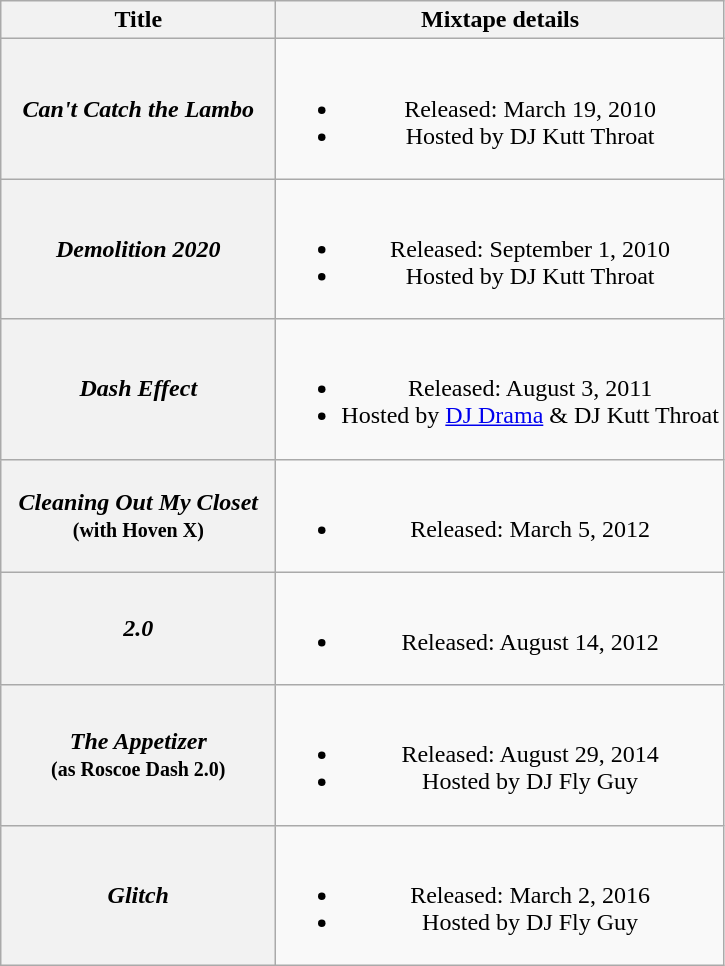<table class="wikitable plainrowheaders" style="text-align:center;">
<tr>
<th scope="col" style="width:11em;">Title</th>
<th scope="col">Mixtape details</th>
</tr>
<tr>
<th scope="row"><em>Can't Catch the Lambo</em></th>
<td><br><ul><li>Released: March 19, 2010</li><li>Hosted by DJ Kutt Throat</li></ul></td>
</tr>
<tr>
<th scope="row"><em>Demolition 2020</em></th>
<td><br><ul><li>Released: September 1, 2010</li><li>Hosted by DJ Kutt Throat</li></ul></td>
</tr>
<tr>
<th scope="row"><em>Dash Effect</em></th>
<td><br><ul><li>Released: August 3, 2011</li><li>Hosted by <a href='#'>DJ Drama</a> & DJ Kutt Throat</li></ul></td>
</tr>
<tr>
<th scope="row"><em>Cleaning Out My Closet</em> <small>(with Hoven X)</small></th>
<td><br><ul><li>Released: March 5, 2012</li></ul></td>
</tr>
<tr>
<th scope="row"><em>2.0</em></th>
<td><br><ul><li>Released: August 14, 2012</li></ul></td>
</tr>
<tr>
<th scope="row"><em>The Appetizer</em><br><small>(as Roscoe Dash 2.0)</small></th>
<td><br><ul><li>Released: August 29, 2014</li><li>Hosted by DJ Fly Guy</li></ul></td>
</tr>
<tr>
<th scope="row"><em>Glitch</em></th>
<td><br><ul><li>Released: March 2, 2016</li><li>Hosted by DJ Fly Guy</li></ul></td>
</tr>
</table>
